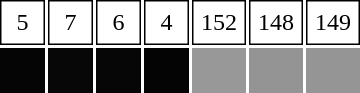<table style="border:0; margin:0.5em auto">
<tr>
<td style="border:1px solid #000; padding:5px 10px;">5</td>
<td style="border:1px solid #000; padding:5px 10px;">7</td>
<td style="border:1px solid #000; padding:5px 10px;">6</td>
<td style="border:1px solid #000; padding:5px 10px;">4</td>
<td style="border:1px solid #000; padding:5px">152</td>
<td style="border:1px solid #000; padding:5px">148</td>
<td style="border:1px solid #000; padding:5px">149</td>
</tr>
<tr style="height:30px">
<td style="background:#050505"></td>
<td style="background:#070707"></td>
<td style="background:#060606"></td>
<td style="background:#040404"></td>
<td style="background:#989898"></td>
<td style="background:#949494"></td>
<td style="background:#959595"></td>
</tr>
</table>
